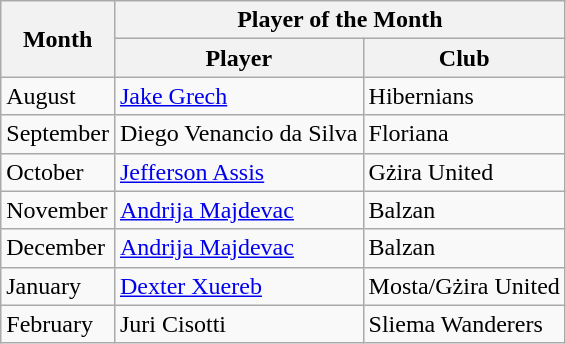<table class="wikitable">
<tr>
<th rowspan="2">Month</th>
<th colspan="2">Player of the Month</th>
</tr>
<tr>
<th>Player</th>
<th>Club</th>
</tr>
<tr>
<td>August</td>
<td> <a href='#'>Jake Grech</a></td>
<td>Hibernians</td>
</tr>
<tr>
<td>September</td>
<td> Diego Venancio da Silva</td>
<td>Floriana</td>
</tr>
<tr>
<td>October</td>
<td> <a href='#'>Jefferson Assis</a></td>
<td>Gżira United</td>
</tr>
<tr>
<td>November</td>
<td> <a href='#'>Andrija Majdevac</a></td>
<td>Balzan</td>
</tr>
<tr>
<td>December</td>
<td> <a href='#'>Andrija Majdevac</a></td>
<td>Balzan</td>
</tr>
<tr>
<td>January</td>
<td> <a href='#'>Dexter Xuereb</a></td>
<td>Mosta/Gżira United</td>
</tr>
<tr>
<td>February</td>
<td> Juri Cisotti</td>
<td>Sliema Wanderers</td>
</tr>
</table>
